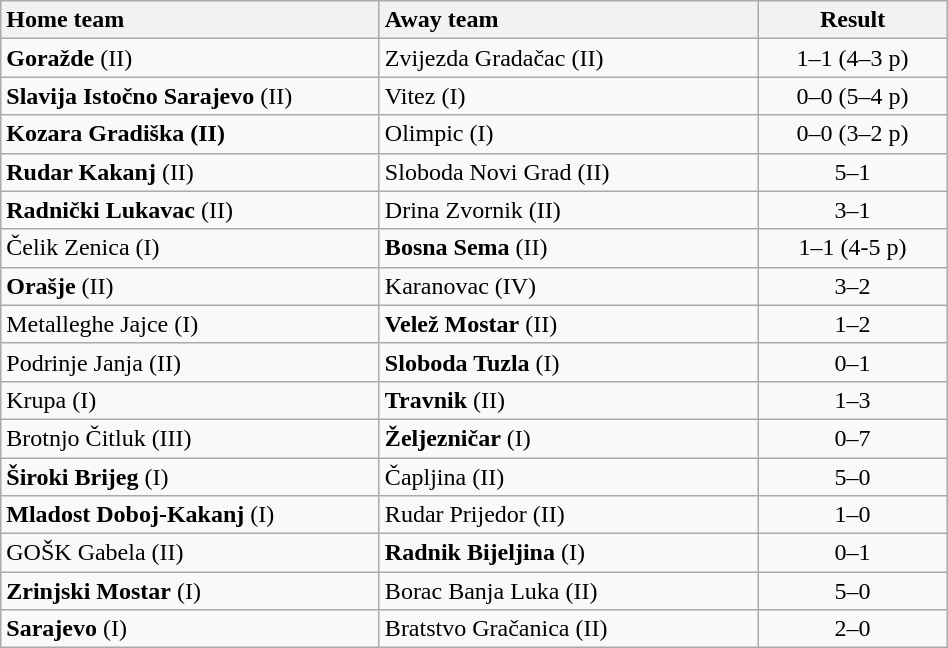<table class="wikitable" style="width:50%">
<tr>
<th style="width:40%; text-align:left">Home team</th>
<th style="width:40%; text-align:left">Away team</th>
<th>Result</th>
</tr>
<tr>
<td><strong>Goražde</strong> (II)</td>
<td>Zvijezda Gradačac (II)</td>
<td style="text-align:center">1–1 (4–3 p)</td>
</tr>
<tr>
<td><strong>Slavija Istočno Sarajevo</strong> (II)</td>
<td>Vitez (I)</td>
<td style="text-align:center">0–0 (5–4 p)</td>
</tr>
<tr>
<td><strong>Kozara Gradiška (II)</strong></td>
<td>Olimpic (I)</td>
<td style="text-align:center">0–0 (3–2 p)</td>
</tr>
<tr>
<td><strong>Rudar Kakanj</strong> (II)</td>
<td>Sloboda Novi Grad (II)</td>
<td style="text-align:center">5–1</td>
</tr>
<tr>
<td><strong>Radnički Lukavac</strong> (II)</td>
<td>Drina Zvornik (II)</td>
<td style="text-align:center">3–1</td>
</tr>
<tr>
<td>Čelik Zenica (I)</td>
<td><strong>Bosna Sema</strong> (II)</td>
<td style="text-align:center">1–1 (4-5 p)</td>
</tr>
<tr>
<td><strong>Orašje</strong> (II)</td>
<td>Karanovac (IV)</td>
<td style="text-align:center">3–2</td>
</tr>
<tr>
<td>Metalleghe Jajce (I)</td>
<td><strong>Velež Mostar</strong> (II)</td>
<td style="text-align:center">1–2</td>
</tr>
<tr>
<td>Podrinje Janja (II)</td>
<td><strong>Sloboda Tuzla</strong> (I)</td>
<td style="text-align:center">0–1</td>
</tr>
<tr>
<td>Krupa (I)</td>
<td><strong>Travnik</strong> (II)</td>
<td style="text-align:center">1–3</td>
</tr>
<tr>
<td>Brotnjo Čitluk (III)</td>
<td><strong>Željezničar</strong> (I)</td>
<td style="text-align:center">0–7</td>
</tr>
<tr>
<td><strong>Široki Brijeg</strong> (I)</td>
<td>Čapljina (II)</td>
<td style="text-align:center">5–0</td>
</tr>
<tr>
<td><strong>Mladost Doboj-Kakanj</strong> (I)</td>
<td>Rudar Prijedor (II)</td>
<td style="text-align:center">1–0</td>
</tr>
<tr>
<td>GOŠK Gabela (II)</td>
<td><strong>Radnik Bijeljina</strong> (I)</td>
<td style="text-align:center">0–1</td>
</tr>
<tr>
<td><strong>Zrinjski Mostar</strong> (I)</td>
<td>Borac Banja Luka (II)</td>
<td style="text-align:center">5–0</td>
</tr>
<tr>
<td><strong>Sarajevo</strong> (I)</td>
<td>Bratstvo Gračanica (II)</td>
<td style="text-align:center">2–0</td>
</tr>
</table>
